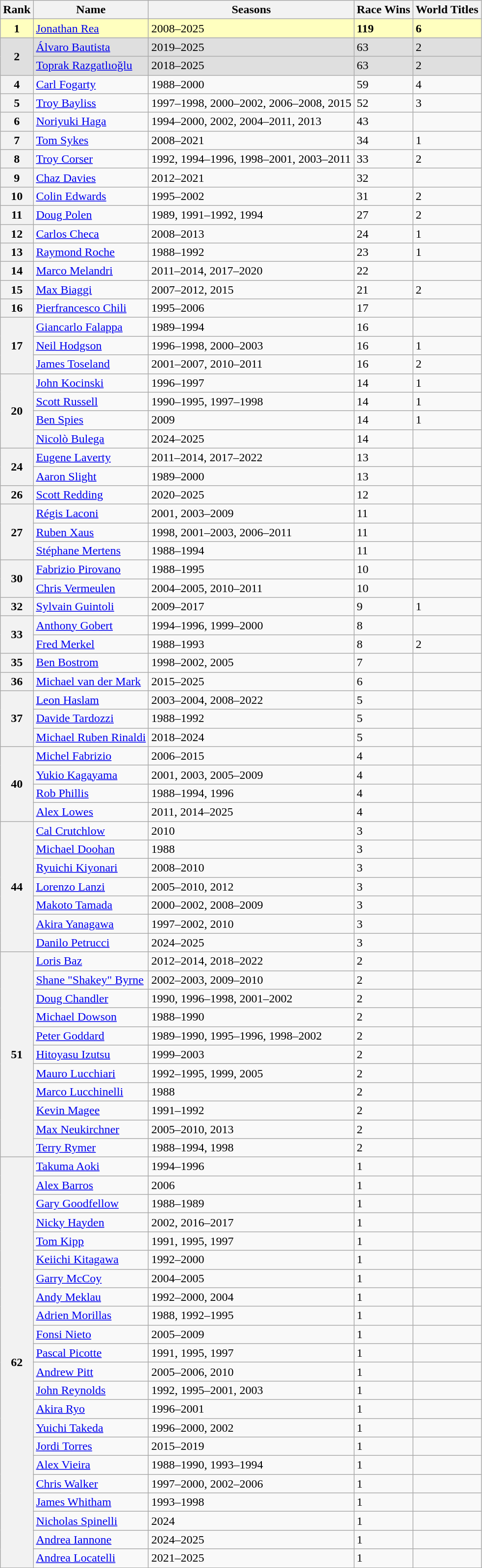<table class="wikitable sortable">
<tr>
<th>Rank</th>
<th>Name</th>
<th>Seasons</th>
<th>Race Wins</th>
<th>World Titles</th>
</tr>
<tr>
<th style="background:#ffffbf;">1</th>
<td style="background:#ffffbf;"> <a href='#'>Jonathan Rea</a></td>
<td style="background:#ffffbf;">2008–2025</td>
<td style="background:#ffffbf;"><strong>119</strong></td>
<td style="background:#ffffbf;"><strong>6</strong></td>
</tr>
<tr>
<th style="background:#dfdfdf;"  rowspan=2>2</th>
<td style="background:#dfdfdf;"> <a href='#'>Álvaro Bautista</a></td>
<td style="background:#dfdfdf;">2019–2025</td>
<td style="background:#dfdfdf;">63</td>
<td style="background:#dfdfdf;">2</td>
</tr>
<tr>
<td style="background:#dfdfdf;"> <a href='#'>Toprak Razgatlıoğlu</a></td>
<td style="background:#dfdfdf;">2018–2025</td>
<td style="background:#dfdfdf;">63</td>
<td style="background:#dfdfdf;">2</td>
</tr>
<tr>
<th>4</th>
<td> <a href='#'>Carl Fogarty</a></td>
<td>1988–2000</td>
<td>59</td>
<td>4</td>
</tr>
<tr>
<th>5</th>
<td> <a href='#'>Troy Bayliss</a></td>
<td>1997–1998, 2000–2002, 2006–2008, 2015</td>
<td>52</td>
<td>3</td>
</tr>
<tr>
<th>6</th>
<td> <a href='#'>Noriyuki Haga</a></td>
<td>1994–2000, 2002, 2004–2011, 2013</td>
<td>43</td>
<td></td>
</tr>
<tr>
<th>7</th>
<td> <a href='#'>Tom Sykes</a></td>
<td>2008–2021</td>
<td>34</td>
<td>1</td>
</tr>
<tr>
<th>8</th>
<td> <a href='#'>Troy Corser</a></td>
<td>1992, 1994–1996, 1998–2001, 2003–2011</td>
<td>33</td>
<td>2</td>
</tr>
<tr>
<th>9</th>
<td> <a href='#'>Chaz Davies</a></td>
<td>2012–2021</td>
<td>32</td>
<td></td>
</tr>
<tr>
<th>10</th>
<td> <a href='#'>Colin Edwards</a></td>
<td>1995–2002</td>
<td>31</td>
<td>2</td>
</tr>
<tr>
<th>11</th>
<td> <a href='#'>Doug Polen</a></td>
<td>1989, 1991–1992, 1994</td>
<td>27</td>
<td>2</td>
</tr>
<tr>
<th>12</th>
<td> <a href='#'>Carlos Checa</a></td>
<td>2008–2013</td>
<td>24</td>
<td>1</td>
</tr>
<tr>
<th>13</th>
<td> <a href='#'>Raymond Roche</a></td>
<td>1988–1992</td>
<td>23</td>
<td>1</td>
</tr>
<tr>
<th>14</th>
<td> <a href='#'>Marco Melandri</a></td>
<td>2011–2014, 2017–2020</td>
<td>22</td>
<td></td>
</tr>
<tr>
<th>15</th>
<td> <a href='#'>Max Biaggi</a></td>
<td>2007–2012, 2015</td>
<td>21</td>
<td>2</td>
</tr>
<tr>
<th>16</th>
<td>  <a href='#'>Pierfrancesco Chili</a></td>
<td>1995–2006</td>
<td>17</td>
<td></td>
</tr>
<tr>
<th rowspan=3>17</th>
<td> <a href='#'>Giancarlo Falappa</a></td>
<td>1989–1994</td>
<td>16</td>
<td></td>
</tr>
<tr>
<td> <a href='#'>Neil Hodgson</a></td>
<td>1996–1998, 2000–2003</td>
<td>16</td>
<td>1</td>
</tr>
<tr>
<td> <a href='#'>James Toseland</a></td>
<td>2001–2007, 2010–2011</td>
<td>16</td>
<td>2</td>
</tr>
<tr>
<th rowspan=4>20</th>
<td> <a href='#'>John Kocinski</a></td>
<td>1996–1997</td>
<td>14</td>
<td>1</td>
</tr>
<tr>
<td> <a href='#'>Scott Russell</a></td>
<td>1990–1995, 1997–1998</td>
<td>14</td>
<td>1</td>
</tr>
<tr>
<td> <a href='#'>Ben Spies</a></td>
<td>2009</td>
<td>14</td>
<td>1</td>
</tr>
<tr>
<td> <a href='#'>Nicolò Bulega</a></td>
<td>2024–2025</td>
<td>14</td>
<td></td>
</tr>
<tr>
<th rowspan=2>24</th>
<td> <a href='#'>Eugene Laverty</a></td>
<td>2011–2014, 2017–2022</td>
<td>13</td>
<td></td>
</tr>
<tr>
<td> <a href='#'>Aaron Slight</a></td>
<td>1989–2000</td>
<td>13</td>
<td></td>
</tr>
<tr>
<th>26</th>
<td> <a href='#'>Scott Redding</a></td>
<td>2020–2025</td>
<td>12</td>
<td></td>
</tr>
<tr>
<th rowspan=3>27</th>
<td> <a href='#'>Régis Laconi</a></td>
<td>2001, 2003–2009</td>
<td>11</td>
<td></td>
</tr>
<tr>
<td> <a href='#'>Ruben Xaus</a></td>
<td>1998, 2001–2003, 2006–2011</td>
<td>11</td>
<td></td>
</tr>
<tr>
<td> <a href='#'>Stéphane Mertens</a></td>
<td>1988–1994</td>
<td>11</td>
<td></td>
</tr>
<tr>
<th rowspan=2>30</th>
<td> <a href='#'>Fabrizio Pirovano</a></td>
<td>1988–1995</td>
<td>10</td>
<td></td>
</tr>
<tr>
<td> <a href='#'>Chris Vermeulen</a></td>
<td>2004–2005, 2010–2011</td>
<td>10</td>
<td></td>
</tr>
<tr>
<th>32</th>
<td> <a href='#'>Sylvain Guintoli</a></td>
<td>2009–2017</td>
<td>9</td>
<td>1</td>
</tr>
<tr>
<th rowspan=2>33</th>
<td> <a href='#'>Anthony Gobert</a></td>
<td>1994–1996, 1999–2000</td>
<td>8</td>
<td></td>
</tr>
<tr>
<td> <a href='#'>Fred Merkel</a></td>
<td>1988–1993</td>
<td>8</td>
<td>2</td>
</tr>
<tr>
<th>35</th>
<td> <a href='#'>Ben Bostrom</a></td>
<td>1998–2002, 2005</td>
<td>7</td>
<td></td>
</tr>
<tr>
<th>36</th>
<td> <a href='#'>Michael van der Mark</a></td>
<td>2015–2025</td>
<td>6</td>
<td></td>
</tr>
<tr>
<th rowspan=3>37</th>
<td> <a href='#'>Leon Haslam</a></td>
<td>2003–2004, 2008–2022</td>
<td>5</td>
<td></td>
</tr>
<tr>
<td> <a href='#'>Davide Tardozzi</a></td>
<td>1988–1992</td>
<td>5</td>
<td></td>
</tr>
<tr>
<td> <a href='#'>Michael Ruben Rinaldi</a></td>
<td>2018–2024</td>
<td>5</td>
<td></td>
</tr>
<tr>
<th rowspan=4>40</th>
<td> <a href='#'>Michel Fabrizio</a></td>
<td>2006–2015</td>
<td>4</td>
<td></td>
</tr>
<tr>
<td> <a href='#'>Yukio Kagayama</a></td>
<td>2001, 2003, 2005–2009</td>
<td>4</td>
<td></td>
</tr>
<tr>
<td> <a href='#'>Rob Phillis</a></td>
<td>1988–1994, 1996</td>
<td>4</td>
<td></td>
</tr>
<tr>
<td> <a href='#'>Alex Lowes</a></td>
<td>2011, 2014–2025</td>
<td>4</td>
<td></td>
</tr>
<tr>
<th rowspan=7>44</th>
<td> <a href='#'>Cal Crutchlow</a></td>
<td>2010</td>
<td>3</td>
<td></td>
</tr>
<tr>
<td> <a href='#'>Michael Doohan</a></td>
<td>1988</td>
<td>3</td>
<td></td>
</tr>
<tr>
<td> <a href='#'>Ryuichi Kiyonari</a></td>
<td>2008–2010</td>
<td>3</td>
<td></td>
</tr>
<tr>
<td> <a href='#'>Lorenzo Lanzi</a></td>
<td>2005–2010, 2012</td>
<td>3</td>
<td></td>
</tr>
<tr>
<td> <a href='#'>Makoto Tamada</a></td>
<td>2000–2002, 2008–2009</td>
<td>3</td>
<td></td>
</tr>
<tr>
<td> <a href='#'>Akira Yanagawa</a></td>
<td>1997–2002, 2010</td>
<td>3</td>
<td></td>
</tr>
<tr>
<td> <a href='#'>Danilo Petrucci</a></td>
<td>2024–2025</td>
<td>3</td>
<td></td>
</tr>
<tr>
<th rowspan=11>51</th>
<td> <a href='#'>Loris Baz</a></td>
<td>2012–2014, 2018–2022</td>
<td>2</td>
<td></td>
</tr>
<tr>
<td> <a href='#'>Shane "Shakey" Byrne</a></td>
<td>2002–2003, 2009–2010</td>
<td>2</td>
<td></td>
</tr>
<tr>
<td> <a href='#'>Doug Chandler</a></td>
<td>1990, 1996–1998, 2001–2002</td>
<td>2</td>
<td></td>
</tr>
<tr>
<td> <a href='#'>Michael Dowson</a></td>
<td>1988–1990</td>
<td>2</td>
<td></td>
</tr>
<tr>
<td> <a href='#'>Peter Goddard</a></td>
<td>1989–1990, 1995–1996, 1998–2002</td>
<td>2</td>
<td></td>
</tr>
<tr>
<td> <a href='#'>Hitoyasu Izutsu</a></td>
<td>1999–2003</td>
<td>2</td>
<td></td>
</tr>
<tr>
<td> <a href='#'>Mauro Lucchiari</a></td>
<td>1992–1995, 1999, 2005</td>
<td>2</td>
<td></td>
</tr>
<tr>
<td> <a href='#'>Marco Lucchinelli</a></td>
<td>1988</td>
<td>2</td>
<td></td>
</tr>
<tr>
<td> <a href='#'>Kevin Magee</a></td>
<td>1991–1992</td>
<td>2</td>
<td></td>
</tr>
<tr>
<td> <a href='#'>Max Neukirchner</a></td>
<td>2005–2010, 2013</td>
<td>2</td>
<td></td>
</tr>
<tr>
<td> <a href='#'>Terry Rymer</a></td>
<td>1988–1994, 1998</td>
<td>2</td>
<td></td>
</tr>
<tr>
<th rowspan=22>62</th>
<td> <a href='#'>Takuma Aoki</a></td>
<td>1994–1996</td>
<td>1</td>
<td></td>
</tr>
<tr>
<td>  <a href='#'>Alex Barros</a></td>
<td>2006</td>
<td>1</td>
<td></td>
</tr>
<tr>
<td> <a href='#'>Gary Goodfellow</a></td>
<td>1988–1989</td>
<td>1</td>
<td></td>
</tr>
<tr>
<td> <a href='#'>Nicky Hayden</a></td>
<td>2002, 2016–2017</td>
<td>1</td>
<td></td>
</tr>
<tr>
<td> <a href='#'>Tom Kipp</a></td>
<td>1991, 1995, 1997</td>
<td>1</td>
<td></td>
</tr>
<tr>
<td> <a href='#'>Keiichi Kitagawa</a></td>
<td>1992–2000</td>
<td>1</td>
<td></td>
</tr>
<tr>
<td> <a href='#'>Garry McCoy</a></td>
<td>2004–2005</td>
<td>1</td>
<td></td>
</tr>
<tr>
<td> <a href='#'>Andy Meklau</a></td>
<td>1992–2000, 2004</td>
<td>1</td>
<td></td>
</tr>
<tr>
<td> <a href='#'>Adrien Morillas</a></td>
<td>1988, 1992–1995</td>
<td>1</td>
<td></td>
</tr>
<tr>
<td> <a href='#'>Fonsi Nieto</a></td>
<td>2005–2009</td>
<td>1</td>
<td></td>
</tr>
<tr>
<td> <a href='#'>Pascal Picotte</a></td>
<td>1991, 1995, 1997</td>
<td>1</td>
<td></td>
</tr>
<tr>
<td> <a href='#'>Andrew Pitt</a></td>
<td>2005–2006, 2010</td>
<td>1</td>
<td></td>
</tr>
<tr>
<td> <a href='#'>John Reynolds</a></td>
<td>1992, 1995–2001, 2003</td>
<td>1</td>
<td></td>
</tr>
<tr>
<td> <a href='#'>Akira Ryo</a></td>
<td>1996–2001</td>
<td>1</td>
<td></td>
</tr>
<tr>
<td> <a href='#'>Yuichi Takeda</a></td>
<td>1996–2000, 2002</td>
<td>1</td>
<td></td>
</tr>
<tr>
<td> <a href='#'>Jordi Torres</a></td>
<td>2015–2019</td>
<td>1</td>
<td></td>
</tr>
<tr>
<td> <a href='#'>Alex Vieira</a></td>
<td>1988–1990, 1993–1994</td>
<td>1</td>
<td></td>
</tr>
<tr>
<td> <a href='#'>Chris Walker</a></td>
<td>1997–2000, 2002–2006</td>
<td>1</td>
<td></td>
</tr>
<tr>
<td> <a href='#'>James Whitham</a></td>
<td>1993–1998</td>
<td>1</td>
<td></td>
</tr>
<tr>
<td> <a href='#'>Nicholas Spinelli</a></td>
<td>2024</td>
<td>1</td>
<td></td>
</tr>
<tr>
<td> <a href='#'>Andrea Iannone</a></td>
<td>2024–2025</td>
<td>1</td>
<td></td>
</tr>
<tr>
<td> <a href='#'>Andrea Locatelli</a></td>
<td>2021–2025</td>
<td>1</td>
<td></td>
</tr>
<tr>
</tr>
</table>
